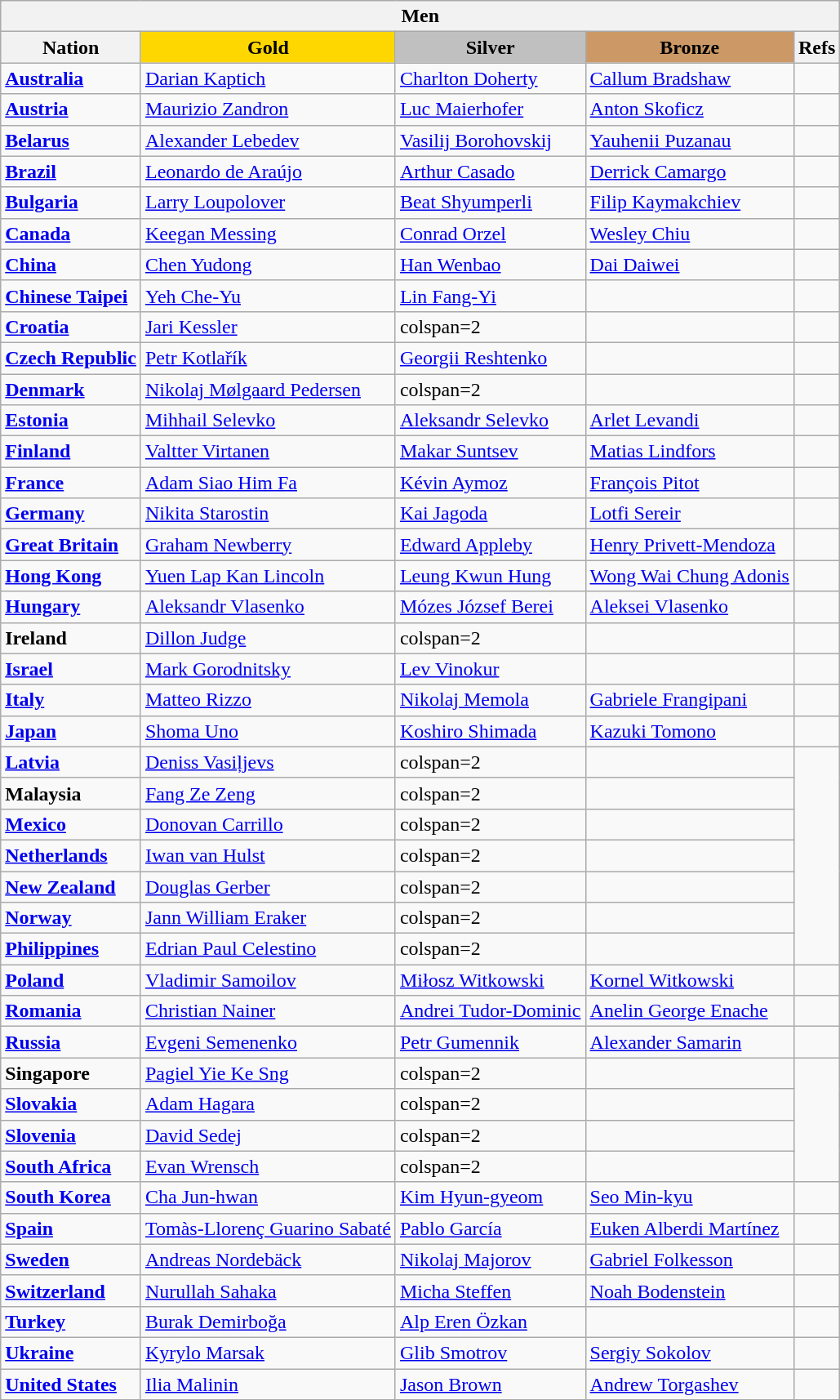<table class="wikitable">
<tr>
<th colspan=5>Men</th>
</tr>
<tr>
<th>Nation</th>
<td style="text-align:center; background:gold;"><strong>Gold</strong></td>
<td style="text-align:center; background:silver;"><strong>Silver</strong></td>
<td style="text-align:center; background:#c96;"><strong>Bronze</strong></td>
<th>Refs</th>
</tr>
<tr>
<td><strong> <a href='#'>Australia</a></strong></td>
<td><a href='#'>Darian Kaptich</a></td>
<td><a href='#'>Charlton Doherty</a></td>
<td><a href='#'>Callum Bradshaw</a></td>
<td></td>
</tr>
<tr>
<td><strong> <a href='#'>Austria</a></strong></td>
<td><a href='#'>Maurizio Zandron</a></td>
<td><a href='#'>Luc Maierhofer</a></td>
<td><a href='#'>Anton Skoficz</a></td>
<td></td>
</tr>
<tr>
<td><strong> <a href='#'>Belarus</a></strong></td>
<td><a href='#'>Alexander Lebedev</a></td>
<td><a href='#'>Vasilij Borohovskij</a></td>
<td><a href='#'>Yauhenii Puzanau</a></td>
<td></td>
</tr>
<tr>
<td><strong> <a href='#'>Brazil</a></strong></td>
<td><a href='#'>Leonardo de Araújo</a></td>
<td><a href='#'>Arthur Casado</a></td>
<td><a href='#'>Derrick Camargo</a></td>
<td></td>
</tr>
<tr>
<td><strong> <a href='#'>Bulgaria</a></strong></td>
<td><a href='#'>Larry Loupolover</a></td>
<td><a href='#'>Beat Shyumperli</a></td>
<td><a href='#'>Filip Kaymakchiev</a></td>
<td></td>
</tr>
<tr>
<td><strong> <a href='#'>Canada</a></strong></td>
<td><a href='#'>Keegan Messing</a></td>
<td><a href='#'>Conrad Orzel</a></td>
<td><a href='#'>Wesley Chiu</a></td>
<td></td>
</tr>
<tr>
<td><strong> <a href='#'>China</a></strong></td>
<td><a href='#'>Chen Yudong</a></td>
<td><a href='#'>Han Wenbao</a></td>
<td><a href='#'>Dai Daiwei</a></td>
<td></td>
</tr>
<tr>
<td><strong> <a href='#'>Chinese Taipei</a></strong></td>
<td><a href='#'>Yeh Che-Yu</a></td>
<td><a href='#'>Lin Fang-Yi</a></td>
<td></td>
<td></td>
</tr>
<tr>
<td><strong> <a href='#'>Croatia</a></strong></td>
<td><a href='#'>Jari Kessler</a></td>
<td>colspan=2 </td>
<td></td>
</tr>
<tr>
<td><strong> <a href='#'>Czech Republic</a></strong></td>
<td><a href='#'>Petr Kotlařík</a></td>
<td><a href='#'>Georgii Reshtenko</a></td>
<td></td>
<td></td>
</tr>
<tr>
<td><strong> <a href='#'>Denmark</a></strong></td>
<td><a href='#'>Nikolaj Mølgaard Pedersen</a></td>
<td>colspan=2 </td>
<td></td>
</tr>
<tr>
<td><strong> <a href='#'>Estonia</a></strong></td>
<td><a href='#'>Mihhail Selevko</a></td>
<td><a href='#'>Aleksandr Selevko</a></td>
<td><a href='#'>Arlet Levandi</a></td>
<td></td>
</tr>
<tr>
<td><strong> <a href='#'>Finland</a></strong></td>
<td><a href='#'>Valtter Virtanen</a></td>
<td><a href='#'>Makar Suntsev</a></td>
<td><a href='#'>Matias Lindfors</a></td>
<td></td>
</tr>
<tr>
<td><strong> <a href='#'>France</a></strong></td>
<td><a href='#'>Adam Siao Him Fa</a></td>
<td><a href='#'>Kévin Aymoz</a></td>
<td><a href='#'>François Pitot</a></td>
<td></td>
</tr>
<tr>
<td><strong> <a href='#'>Germany</a></strong></td>
<td><a href='#'>Nikita Starostin</a></td>
<td><a href='#'>Kai Jagoda</a></td>
<td><a href='#'>Lotfi Sereir</a></td>
<td></td>
</tr>
<tr>
<td><strong> <a href='#'>Great Britain</a></strong></td>
<td><a href='#'>Graham Newberry</a></td>
<td><a href='#'>Edward Appleby</a></td>
<td><a href='#'>Henry Privett-Mendoza</a></td>
<td></td>
</tr>
<tr>
<td><strong> <a href='#'>Hong Kong</a></strong></td>
<td><a href='#'>Yuen Lap Kan Lincoln</a></td>
<td><a href='#'>Leung Kwun Hung</a></td>
<td><a href='#'>Wong Wai Chung Adonis</a></td>
<td></td>
</tr>
<tr>
<td><strong> <a href='#'>Hungary</a></strong></td>
<td><a href='#'>Aleksandr Vlasenko</a></td>
<td><a href='#'>Mózes József Berei</a></td>
<td><a href='#'>Aleksei Vlasenko</a></td>
<td></td>
</tr>
<tr>
<td><strong> Ireland</strong></td>
<td><a href='#'>Dillon Judge</a></td>
<td>colspan=2 </td>
<td></td>
</tr>
<tr>
<td><strong> <a href='#'>Israel</a></strong></td>
<td><a href='#'>Mark Gorodnitsky</a></td>
<td><a href='#'>Lev Vinokur</a></td>
<td></td>
<td></td>
</tr>
<tr>
<td><strong> <a href='#'>Italy</a></strong></td>
<td><a href='#'>Matteo Rizzo</a></td>
<td><a href='#'>Nikolaj Memola</a></td>
<td><a href='#'>Gabriele Frangipani</a></td>
<td></td>
</tr>
<tr>
<td><strong> <a href='#'>Japan</a></strong></td>
<td><a href='#'>Shoma Uno</a></td>
<td><a href='#'>Koshiro Shimada</a></td>
<td><a href='#'>Kazuki Tomono</a></td>
<td></td>
</tr>
<tr>
<td><strong> <a href='#'>Latvia</a></strong></td>
<td><a href='#'>Deniss Vasiļjevs</a></td>
<td>colspan=2 </td>
<td></td>
</tr>
<tr>
<td><strong> Malaysia</strong></td>
<td><a href='#'>Fang Ze Zeng</a></td>
<td>colspan=2 </td>
<td></td>
</tr>
<tr>
<td><strong> <a href='#'>Mexico</a></strong></td>
<td><a href='#'>Donovan Carrillo</a></td>
<td>colspan=2 </td>
<td></td>
</tr>
<tr>
<td><strong> <a href='#'>Netherlands</a></strong></td>
<td><a href='#'>Iwan van Hulst</a></td>
<td>colspan=2 </td>
<td></td>
</tr>
<tr>
<td><strong> <a href='#'>New Zealand</a></strong></td>
<td><a href='#'>Douglas Gerber</a></td>
<td>colspan=2 </td>
<td></td>
</tr>
<tr>
<td><strong> <a href='#'>Norway</a></strong></td>
<td><a href='#'>Jann William Eraker</a></td>
<td>colspan=2 </td>
<td></td>
</tr>
<tr>
<td><strong> <a href='#'>Philippines</a></strong></td>
<td><a href='#'>Edrian Paul Celestino</a></td>
<td>colspan=2 </td>
<td></td>
</tr>
<tr>
<td><strong> <a href='#'>Poland</a></strong></td>
<td><a href='#'>Vladimir Samoilov</a></td>
<td><a href='#'>Miłosz Witkowski</a></td>
<td><a href='#'>Kornel Witkowski</a></td>
<td></td>
</tr>
<tr>
<td><strong> <a href='#'>Romania</a></strong></td>
<td><a href='#'>Christian Nainer</a></td>
<td><a href='#'>Andrei Tudor-Dominic</a></td>
<td><a href='#'>Anelin George Enache</a></td>
<td></td>
</tr>
<tr>
<td><strong> <a href='#'>Russia</a></strong></td>
<td><a href='#'>Evgeni Semenenko</a></td>
<td><a href='#'>Petr Gumennik</a></td>
<td><a href='#'>Alexander Samarin</a></td>
<td></td>
</tr>
<tr>
<td><strong> Singapore</strong></td>
<td><a href='#'>Pagiel Yie Ke Sng</a></td>
<td>colspan=2 </td>
<td></td>
</tr>
<tr>
<td><strong> <a href='#'>Slovakia</a></strong></td>
<td><a href='#'>Adam Hagara</a></td>
<td>colspan=2 </td>
<td></td>
</tr>
<tr>
<td><strong> <a href='#'>Slovenia</a></strong></td>
<td><a href='#'>David Sedej</a></td>
<td>colspan=2 </td>
<td></td>
</tr>
<tr>
<td><strong> <a href='#'>South Africa</a></strong></td>
<td><a href='#'>Evan Wrensch</a></td>
<td>colspan=2 </td>
<td></td>
</tr>
<tr>
<td><strong> <a href='#'>South Korea</a></strong></td>
<td><a href='#'>Cha Jun-hwan</a></td>
<td><a href='#'>Kim Hyun-gyeom</a></td>
<td><a href='#'>Seo Min-kyu</a></td>
<td></td>
</tr>
<tr>
<td><strong> <a href='#'>Spain</a></strong></td>
<td><a href='#'>Tomàs-Llorenç Guarino Sabaté</a></td>
<td><a href='#'>Pablo García</a></td>
<td><a href='#'>Euken Alberdi Martínez</a></td>
<td></td>
</tr>
<tr>
<td><strong> <a href='#'>Sweden</a></strong></td>
<td><a href='#'>Andreas Nordebäck</a></td>
<td><a href='#'>Nikolaj Majorov</a></td>
<td><a href='#'>Gabriel Folkesson</a></td>
<td></td>
</tr>
<tr>
<td><strong> <a href='#'>Switzerland</a></strong></td>
<td><a href='#'>Nurullah Sahaka</a></td>
<td><a href='#'>Micha Steffen</a></td>
<td><a href='#'>Noah Bodenstein</a></td>
<td></td>
</tr>
<tr>
<td><strong> <a href='#'>Turkey</a></strong></td>
<td><a href='#'>Burak Demirboğa</a></td>
<td><a href='#'>Alp Eren Özkan</a></td>
<td></td>
<td></td>
</tr>
<tr>
<td><strong> <a href='#'>Ukraine</a></strong></td>
<td><a href='#'>Kyrylo Marsak</a></td>
<td><a href='#'>Glib Smotrov</a></td>
<td><a href='#'>Sergiy Sokolov</a></td>
<td></td>
</tr>
<tr>
<td><strong> <a href='#'>United States</a></strong></td>
<td><a href='#'>Ilia Malinin</a></td>
<td><a href='#'>Jason Brown</a></td>
<td><a href='#'>Andrew Torgashev</a></td>
<td></td>
</tr>
</table>
